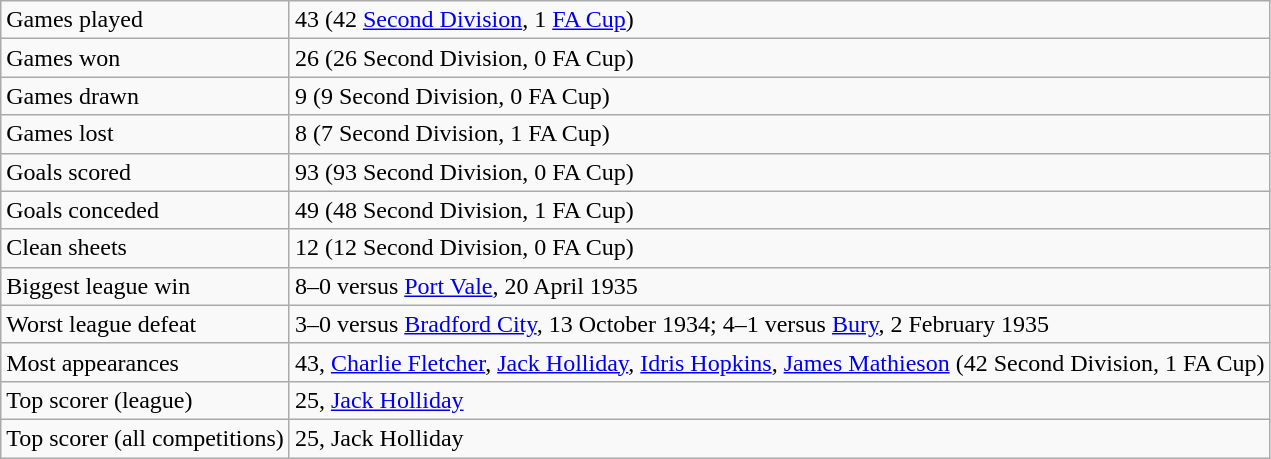<table class="wikitable">
<tr>
<td>Games played</td>
<td>43 (42 <a href='#'>Second Division</a>, 1 <a href='#'>FA Cup</a>)</td>
</tr>
<tr>
<td>Games won</td>
<td>26 (26 Second Division, 0 FA Cup)</td>
</tr>
<tr>
<td>Games drawn</td>
<td>9 (9 Second Division, 0 FA Cup)</td>
</tr>
<tr>
<td>Games lost</td>
<td>8 (7 Second Division, 1 FA Cup)</td>
</tr>
<tr>
<td>Goals scored</td>
<td>93 (93 Second Division, 0 FA Cup)</td>
</tr>
<tr>
<td>Goals conceded</td>
<td>49 (48 Second Division, 1 FA Cup)</td>
</tr>
<tr>
<td>Clean sheets</td>
<td>12 (12 Second Division, 0 FA Cup)</td>
</tr>
<tr>
<td>Biggest league win</td>
<td>8–0 versus <a href='#'>Port Vale</a>, 20 April 1935</td>
</tr>
<tr>
<td>Worst league defeat</td>
<td>3–0 versus <a href='#'>Bradford City</a>, 13 October 1934; 4–1 versus <a href='#'>Bury</a>, 2 February 1935</td>
</tr>
<tr>
<td>Most appearances</td>
<td>43, <a href='#'>Charlie Fletcher</a>, <a href='#'>Jack Holliday</a>, <a href='#'>Idris Hopkins</a>, <a href='#'>James Mathieson</a> (42 Second Division, 1 FA Cup)</td>
</tr>
<tr>
<td>Top scorer (league)</td>
<td>25, <a href='#'>Jack Holliday</a></td>
</tr>
<tr>
<td>Top scorer (all competitions)</td>
<td>25, Jack Holliday</td>
</tr>
</table>
